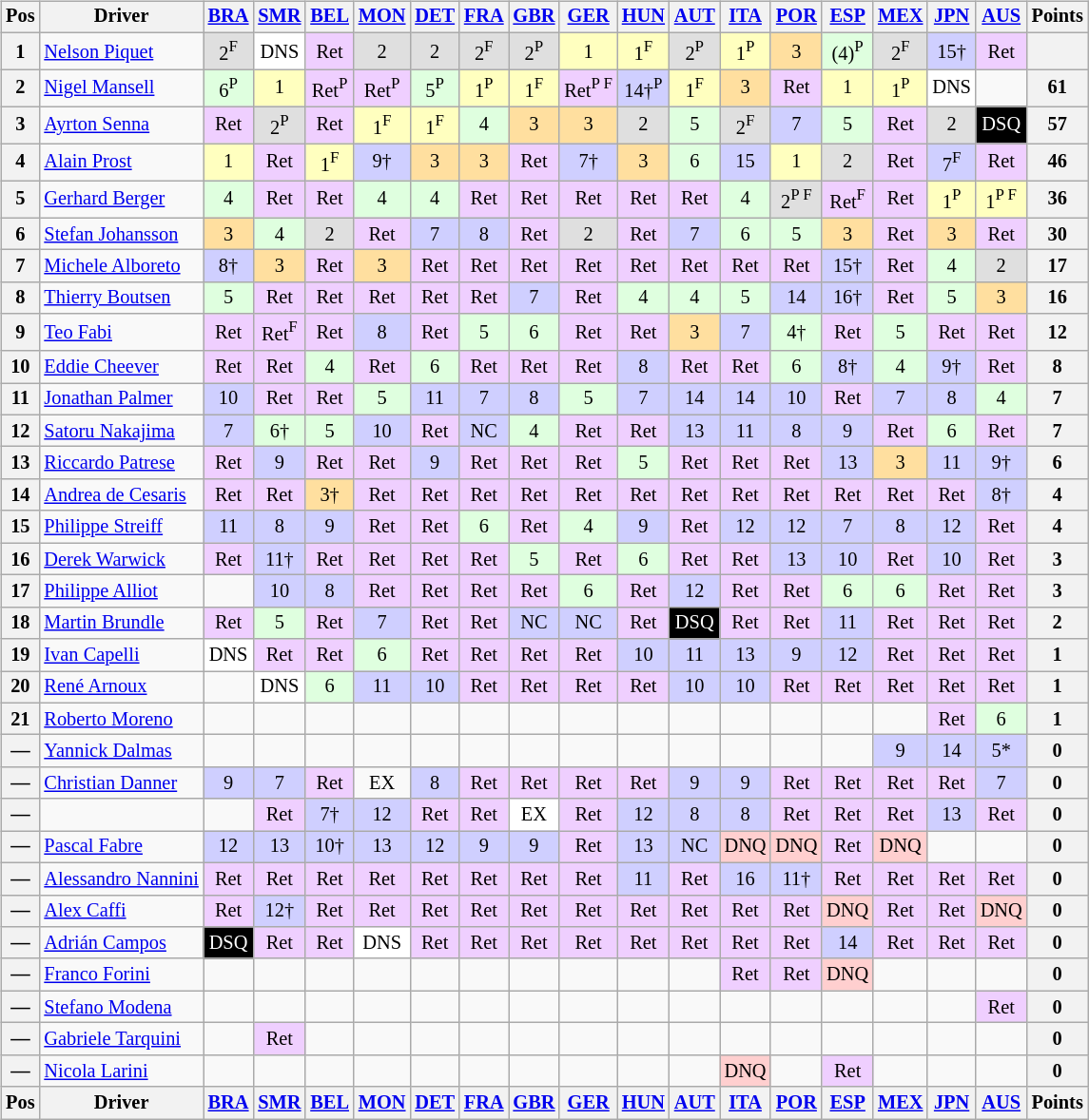<table>
<tr valign="top">
<td><br><table class="wikitable" style="font-size: 85%; text-align:center;">
<tr valign="top">
<th valign="middle">Pos</th>
<th valign="middle">Driver</th>
<th><a href='#'>BRA</a><br></th>
<th><a href='#'>SMR</a><br></th>
<th><a href='#'>BEL</a><br></th>
<th><a href='#'>MON</a><br></th>
<th><a href='#'>DET</a><br></th>
<th><a href='#'>FRA</a><br></th>
<th><a href='#'>GBR</a><br></th>
<th><a href='#'>GER</a><br></th>
<th><a href='#'>HUN</a><br></th>
<th><a href='#'>AUT</a><br></th>
<th><a href='#'>ITA</a><br></th>
<th><a href='#'>POR</a><br></th>
<th><a href='#'>ESP</a><br></th>
<th><a href='#'>MEX</a><br></th>
<th><a href='#'>JPN</a><br></th>
<th><a href='#'>AUS</a><br></th>
<th valign="middle">Points</th>
</tr>
<tr>
<th>1</th>
<td align="left"> <a href='#'>Nelson Piquet</a></td>
<td style="background:#dfdfdf;">2<span><sup>F</sup></span></td>
<td style="background:#ffffff;">DNS</td>
<td style="background:#efcfff;">Ret</td>
<td style="background:#dfdfdf;">2</td>
<td style="background:#dfdfdf;">2</td>
<td style="background:#dfdfdf;">2<span><sup>F</sup></span></td>
<td style="background:#dfdfdf;">2<span><sup>P</sup></span></td>
<td style="background:#ffffbf;">1</td>
<td style="background:#ffffbf;">1<span><sup>F</sup></span></td>
<td style="background:#dfdfdf;">2<span><sup>P</sup></span></td>
<td style="background:#ffffbf;">1<span><sup>P</sup></span></td>
<td style="background:#ffdf9f;">3</td>
<td style="background:#dfffdf;">(4)<span><sup>P</sup></span></td>
<td style="background:#dfdfdf;">2<span><sup>F</sup></span></td>
<td style="background:#cfcfff;">15†</td>
<td style="background:#efcfff;">Ret</td>
<th></th>
</tr>
<tr>
<th>2</th>
<td align="left"> <a href='#'>Nigel Mansell</a></td>
<td style="background:#dfffdf;">6<span><sup>P</sup></span></td>
<td style="background:#ffffbf;">1</td>
<td style="background:#efcfff;">Ret<span><sup>P</sup></span></td>
<td style="background:#efcfff;">Ret<span><sup>P</sup></span></td>
<td style="background:#dfffdf;">5<span><sup>P</sup></span></td>
<td style="background:#ffffbf;">1<span><sup>P</sup></span></td>
<td style="background:#ffffbf;">1<span><sup>F</sup></span></td>
<td style="background:#efcfff;">Ret<span><sup>P F</sup></span></td>
<td style="background:#cfcfff;">14†<span><sup>P</sup></span></td>
<td style="background:#ffffbf;">1<span><sup>F</sup></span></td>
<td style="background:#ffdf9f;">3</td>
<td style="background:#efcfff;">Ret</td>
<td style="background:#ffffbf;">1</td>
<td style="background:#ffffbf;">1<span><sup>P</sup></span></td>
<td style="background:#ffffff;">DNS</td>
<td></td>
<th>61</th>
</tr>
<tr>
<th>3</th>
<td align="left"> <a href='#'>Ayrton Senna</a></td>
<td style="background:#efcfff;">Ret</td>
<td style="background:#dfdfdf;">2<span><sup>P</sup></span></td>
<td style="background:#efcfff;">Ret</td>
<td style="background:#ffffbf;">1<span><sup>F</sup></span></td>
<td style="background:#ffffbf;">1<span><sup>F</sup></span></td>
<td style="background:#dfffdf;">4</td>
<td style="background:#ffdf9f;">3</td>
<td style="background:#ffdf9f;">3</td>
<td style="background:#dfdfdf;">2</td>
<td style="background:#dfffdf;">5</td>
<td style="background:#dfdfdf;">2<span><sup>F</sup></span></td>
<td style="background:#cfcfff;">7</td>
<td style="background:#dfffdf;">5</td>
<td style="background:#efcfff;">Ret</td>
<td style="background:#dfdfdf;">2</td>
<td style="background:#000000; color:white">DSQ</td>
<th>57</th>
</tr>
<tr>
<th>4</th>
<td align="left"> <a href='#'>Alain Prost</a></td>
<td style="background:#ffffbf;">1</td>
<td style="background:#efcfff;">Ret</td>
<td style="background:#ffffbf;">1<span><sup>F</sup></span></td>
<td style="background:#cfcfff;">9†</td>
<td style="background:#ffdf9f;">3</td>
<td style="background:#ffdf9f;">3</td>
<td style="background:#efcfff;">Ret</td>
<td style="background:#cfcfff;">7†</td>
<td style="background:#ffdf9f;">3</td>
<td style="background:#dfffdf;">6</td>
<td style="background:#cfcfff;">15</td>
<td style="background:#ffffbf;">1</td>
<td style="background:#dfdfdf;">2</td>
<td style="background:#efcfff;">Ret</td>
<td style="background:#cfcfff;">7<span><sup>F</sup></span></td>
<td style="background:#efcfff;">Ret</td>
<th>46</th>
</tr>
<tr>
<th>5</th>
<td align="left"> <a href='#'>Gerhard Berger</a></td>
<td style="background:#dfffdf;">4</td>
<td style="background:#efcfff;">Ret</td>
<td style="background:#efcfff;">Ret</td>
<td style="background:#dfffdf;">4</td>
<td style="background:#dfffdf;">4</td>
<td style="background:#efcfff;">Ret</td>
<td style="background:#efcfff;">Ret</td>
<td style="background:#efcfff;">Ret</td>
<td style="background:#efcfff;">Ret</td>
<td style="background:#efcfff;">Ret</td>
<td style="background:#dfffdf;">4</td>
<td style="background:#dfdfdf;">2<span><sup>P F</sup></span></td>
<td style="background:#efcfff;">Ret<span><sup>F</sup></span></td>
<td style="background:#efcfff;">Ret</td>
<td style="background:#ffffbf;">1<span><sup>P</sup></span></td>
<td style="background:#ffffbf;">1<span><sup>P F</sup></span></td>
<th>36</th>
</tr>
<tr>
<th>6</th>
<td align="left"> <a href='#'>Stefan Johansson</a></td>
<td style="background:#ffdf9f;">3</td>
<td style="background:#dfffdf;">4</td>
<td style="background:#dfdfdf;">2</td>
<td style="background:#efcfff;">Ret</td>
<td style="background:#cfcfff;">7</td>
<td style="background:#cfcfff;">8</td>
<td style="background:#efcfff;">Ret</td>
<td style="background:#dfdfdf;">2</td>
<td style="background:#efcfff;">Ret</td>
<td style="background:#cfcfff;">7</td>
<td style="background:#dfffdf;">6</td>
<td style="background:#dfffdf;">5</td>
<td style="background:#ffdf9f;">3</td>
<td style="background:#efcfff;">Ret</td>
<td style="background:#ffdf9f;">3</td>
<td style="background:#efcfff;">Ret</td>
<th>30</th>
</tr>
<tr>
<th>7</th>
<td align="left"> <a href='#'>Michele Alboreto</a></td>
<td style="background:#cfcfff;">8†</td>
<td style="background:#ffdf9f;">3</td>
<td style="background:#efcfff;">Ret</td>
<td style="background:#ffdf9f;">3</td>
<td style="background:#efcfff;">Ret</td>
<td style="background:#efcfff;">Ret</td>
<td style="background:#efcfff;">Ret</td>
<td style="background:#efcfff;">Ret</td>
<td style="background:#efcfff;">Ret</td>
<td style="background:#efcfff;">Ret</td>
<td style="background:#efcfff;">Ret</td>
<td style="background:#efcfff;">Ret</td>
<td style="background:#cfcfff;">15†</td>
<td style="background:#efcfff;">Ret</td>
<td style="background:#dfffdf;">4</td>
<td style="background:#dfdfdf;">2</td>
<th>17</th>
</tr>
<tr>
<th>8</th>
<td align="left"> <a href='#'>Thierry Boutsen</a></td>
<td style="background:#dfffdf;">5</td>
<td style="background:#efcfff;">Ret</td>
<td style="background:#efcfff;">Ret</td>
<td style="background:#efcfff;">Ret</td>
<td style="background:#efcfff;">Ret</td>
<td style="background:#efcfff;">Ret</td>
<td style="background:#cfcfff;">7</td>
<td style="background:#efcfff;">Ret</td>
<td style="background:#dfffdf;">4</td>
<td style="background:#dfffdf;">4</td>
<td style="background:#dfffdf;">5</td>
<td style="background:#cfcfff;">14</td>
<td style="background:#cfcfff;">16†</td>
<td style="background:#efcfff;">Ret</td>
<td style="background:#dfffdf;">5</td>
<td style="background:#ffdf9f;">3</td>
<th>16</th>
</tr>
<tr>
<th>9</th>
<td align="left"> <a href='#'>Teo Fabi</a></td>
<td style="background:#efcfff;">Ret</td>
<td style="background:#efcfff;">Ret<span><sup>F</sup></span></td>
<td style="background:#efcfff;">Ret</td>
<td style="background:#cfcfff;">8</td>
<td style="background:#efcfff;">Ret</td>
<td style="background:#dfffdf;">5</td>
<td style="background:#dfffdf;">6</td>
<td style="background:#efcfff;">Ret</td>
<td style="background:#efcfff;">Ret</td>
<td style="background:#ffdf9f;">3</td>
<td style="background:#cfcfff;">7</td>
<td style="background:#dfffdf;">4†</td>
<td style="background:#efcfff;">Ret</td>
<td style="background:#dfffdf;">5</td>
<td style="background:#efcfff;">Ret</td>
<td style="background:#efcfff;">Ret</td>
<th>12</th>
</tr>
<tr>
<th>10</th>
<td align="left"> <a href='#'>Eddie Cheever</a></td>
<td style="background:#efcfff;">Ret</td>
<td style="background:#efcfff;">Ret</td>
<td style="background:#dfffdf;">4</td>
<td style="background:#efcfff;">Ret</td>
<td style="background:#dfffdf;">6</td>
<td style="background:#efcfff;">Ret</td>
<td style="background:#efcfff;">Ret</td>
<td style="background:#efcfff;">Ret</td>
<td style="background:#cfcfff;">8</td>
<td style="background:#efcfff;">Ret</td>
<td style="background:#efcfff;">Ret</td>
<td style="background:#dfffdf;">6</td>
<td style="background:#cfcfff;">8†</td>
<td style="background:#dfffdf;">4</td>
<td style="background:#cfcfff;">9†</td>
<td style="background:#efcfff;">Ret</td>
<th>8</th>
</tr>
<tr>
<th>11</th>
<td align="left"> <a href='#'>Jonathan Palmer</a></td>
<td style="background:#cfcfff;">10</td>
<td style="background:#efcfff;">Ret</td>
<td style="background:#efcfff;">Ret</td>
<td style="background:#dfffdf;">5</td>
<td style="background:#cfcfff;">11</td>
<td style="background:#cfcfff;">7</td>
<td style="background:#cfcfff;">8</td>
<td style="background:#dfffdf;">5</td>
<td style="background:#cfcfff;">7</td>
<td style="background:#cfcfff;">14</td>
<td style="background:#cfcfff;">14</td>
<td style="background:#cfcfff;">10</td>
<td style="background:#efcfff;">Ret</td>
<td style="background:#cfcfff;">7</td>
<td style="background:#cfcfff;">8</td>
<td style="background:#dfffdf;">4</td>
<th>7</th>
</tr>
<tr>
<th>12</th>
<td align="left"> <a href='#'>Satoru Nakajima</a></td>
<td style="background:#cfcfff;">7</td>
<td style="background:#dfffdf;">6†</td>
<td style="background:#dfffdf;">5</td>
<td style="background:#cfcfff;">10</td>
<td style="background:#efcfff;">Ret</td>
<td style="background:#cfcfff;">NC</td>
<td style="background:#dfffdf;">4</td>
<td style="background:#efcfff;">Ret</td>
<td style="background:#efcfff;">Ret</td>
<td style="background:#cfcfff;">13</td>
<td style="background:#cfcfff;">11</td>
<td style="background:#cfcfff;">8</td>
<td style="background:#cfcfff;">9</td>
<td style="background:#efcfff;">Ret</td>
<td style="background:#dfffdf;">6</td>
<td style="background:#efcfff;">Ret</td>
<th>7</th>
</tr>
<tr>
<th>13</th>
<td align="left"> <a href='#'>Riccardo Patrese</a></td>
<td style="background:#efcfff;">Ret</td>
<td style="background:#cfcfff;">9</td>
<td style="background:#efcfff;">Ret</td>
<td style="background:#efcfff;">Ret</td>
<td style="background:#cfcfff;">9</td>
<td style="background:#efcfff;">Ret</td>
<td style="background:#efcfff;">Ret</td>
<td style="background:#efcfff;">Ret</td>
<td style="background:#dfffdf;">5</td>
<td style="background:#efcfff;">Ret</td>
<td style="background:#efcfff;">Ret</td>
<td style="background:#efcfff;">Ret</td>
<td style="background:#cfcfff;">13</td>
<td style="background:#ffdf9f;">3</td>
<td style="background:#cfcfff;">11</td>
<td style="background:#cfcfff;">9†</td>
<th>6</th>
</tr>
<tr>
<th>14</th>
<td align="left"> <a href='#'>Andrea de Cesaris</a></td>
<td style="background:#efcfff;">Ret</td>
<td style="background:#efcfff;">Ret</td>
<td style="background:#ffdf9f;">3†</td>
<td style="background:#efcfff;">Ret</td>
<td style="background:#efcfff;">Ret</td>
<td style="background:#efcfff;">Ret</td>
<td style="background:#efcfff;">Ret</td>
<td style="background:#efcfff;">Ret</td>
<td style="background:#efcfff;">Ret</td>
<td style="background:#efcfff;">Ret</td>
<td style="background:#efcfff;">Ret</td>
<td style="background:#efcfff;">Ret</td>
<td style="background:#efcfff;">Ret</td>
<td style="background:#efcfff;">Ret</td>
<td style="background:#efcfff;">Ret</td>
<td style="background:#cfcfff;">8†</td>
<th>4</th>
</tr>
<tr>
<th>15</th>
<td align="left"> <a href='#'>Philippe Streiff</a></td>
<td style="background:#cfcfff;">11</td>
<td style="background:#cfcfff;">8</td>
<td style="background:#cfcfff;">9</td>
<td style="background:#efcfff;">Ret</td>
<td style="background:#efcfff;">Ret</td>
<td style="background:#dfffdf;">6</td>
<td style="background:#efcfff;">Ret</td>
<td style="background:#dfffdf;">4</td>
<td style="background:#cfcfff;">9</td>
<td style="background:#efcfff;">Ret</td>
<td style="background:#cfcfff;">12</td>
<td style="background:#cfcfff;">12</td>
<td style="background:#cfcfff;">7</td>
<td style="background:#cfcfff;">8</td>
<td style="background:#cfcfff;">12</td>
<td style="background:#efcfff;">Ret</td>
<th>4</th>
</tr>
<tr>
<th>16</th>
<td align="left"> <a href='#'>Derek Warwick</a></td>
<td style="background:#efcfff;">Ret</td>
<td style="background:#cfcfff;">11†</td>
<td style="background:#efcfff;">Ret</td>
<td style="background:#efcfff;">Ret</td>
<td style="background:#efcfff;">Ret</td>
<td style="background:#efcfff;">Ret</td>
<td style="background:#dfffdf;">5</td>
<td style="background:#efcfff;">Ret</td>
<td style="background:#dfffdf;">6</td>
<td style="background:#efcfff;">Ret</td>
<td style="background:#efcfff;">Ret</td>
<td style="background:#cfcfff;">13</td>
<td style="background:#cfcfff;">10</td>
<td style="background:#efcfff;">Ret</td>
<td style="background:#cfcfff;">10</td>
<td style="background:#efcfff;">Ret</td>
<th>3</th>
</tr>
<tr>
<th>17</th>
<td align="left"> <a href='#'>Philippe Alliot</a></td>
<td></td>
<td style="background:#cfcfff;">10</td>
<td style="background:#cfcfff;">8</td>
<td style="background:#efcfff;">Ret</td>
<td style="background:#efcfff;">Ret</td>
<td style="background:#efcfff;">Ret</td>
<td style="background:#efcfff;">Ret</td>
<td style="background:#dfffdf;">6</td>
<td style="background:#efcfff;">Ret</td>
<td style="background:#cfcfff;">12</td>
<td style="background:#efcfff;">Ret</td>
<td style="background:#efcfff;">Ret</td>
<td style="background:#dfffdf;">6</td>
<td style="background:#dfffdf;">6</td>
<td style="background:#efcfff;">Ret</td>
<td style="background:#efcfff;">Ret</td>
<th>3</th>
</tr>
<tr>
<th>18</th>
<td align="left"> <a href='#'>Martin Brundle</a></td>
<td style="background:#efcfff;">Ret</td>
<td style="background:#dfffdf;">5</td>
<td style="background:#efcfff;">Ret</td>
<td style="background:#cfcfff;">7</td>
<td style="background:#efcfff;">Ret</td>
<td style="background:#efcfff;">Ret</td>
<td style="background:#cfcfff;">NC</td>
<td style="background:#cfcfff;">NC</td>
<td style="background:#efcfff;">Ret</td>
<td style="background:#000000; color:white">DSQ</td>
<td style="background:#efcfff;">Ret</td>
<td style="background:#efcfff;">Ret</td>
<td style="background:#cfcfff;">11</td>
<td style="background:#efcfff;">Ret</td>
<td style="background:#efcfff;">Ret</td>
<td style="background:#efcfff;">Ret</td>
<th>2</th>
</tr>
<tr>
<th>19</th>
<td align="left"> <a href='#'>Ivan Capelli</a></td>
<td style="background:#ffffff;">DNS</td>
<td style="background:#efcfff;">Ret</td>
<td style="background:#efcfff;">Ret</td>
<td style="background:#dfffdf;">6</td>
<td style="background:#efcfff;">Ret</td>
<td style="background:#efcfff;">Ret</td>
<td style="background:#efcfff;">Ret</td>
<td style="background:#efcfff;">Ret</td>
<td style="background:#cfcfff;">10</td>
<td style="background:#cfcfff;">11</td>
<td style="background:#cfcfff;">13</td>
<td style="background:#cfcfff;">9</td>
<td style="background:#cfcfff;">12</td>
<td style="background:#efcfff;">Ret</td>
<td style="background:#efcfff;">Ret</td>
<td style="background:#efcfff;">Ret</td>
<th>1</th>
</tr>
<tr>
<th>20</th>
<td align="left"> <a href='#'>René Arnoux</a></td>
<td></td>
<td style="background:#ffffff;">DNS</td>
<td style="background:#dfffdf;">6</td>
<td style="background:#cfcfff;">11</td>
<td style="background:#cfcfff;">10</td>
<td style="background:#efcfff;">Ret</td>
<td style="background:#efcfff;">Ret</td>
<td style="background:#efcfff;">Ret</td>
<td style="background:#efcfff;">Ret</td>
<td style="background:#cfcfff;">10</td>
<td style="background:#cfcfff;">10</td>
<td style="background:#efcfff;">Ret</td>
<td style="background:#efcfff;">Ret</td>
<td style="background:#efcfff;">Ret</td>
<td style="background:#efcfff;">Ret</td>
<td style="background:#efcfff;">Ret</td>
<th>1</th>
</tr>
<tr>
<th>21</th>
<td align="left"> <a href='#'>Roberto Moreno</a></td>
<td></td>
<td></td>
<td></td>
<td></td>
<td></td>
<td></td>
<td></td>
<td></td>
<td></td>
<td></td>
<td></td>
<td></td>
<td></td>
<td></td>
<td style="background:#efcfff;">Ret</td>
<td style="background:#dfffdf;">6</td>
<th>1</th>
</tr>
<tr>
<th>—</th>
<td align="left"> <a href='#'>Yannick Dalmas</a></td>
<td></td>
<td></td>
<td></td>
<td></td>
<td></td>
<td></td>
<td></td>
<td></td>
<td></td>
<td></td>
<td></td>
<td></td>
<td></td>
<td style="background:#cfcfff;">9</td>
<td style="background:#cfcfff;">14</td>
<td style="background:#cfcfff;">5*</td>
<th>0</th>
</tr>
<tr>
<th>—</th>
<td align="left"> <a href='#'>Christian Danner</a></td>
<td style="background:#cfcfff;">9</td>
<td style="background:#cfcfff;">7</td>
<td style="background:#efcfff;">Ret</td>
<td>EX</td>
<td style="background:#cfcfff;">8</td>
<td style="background:#efcfff;">Ret</td>
<td style="background:#efcfff;">Ret</td>
<td style="background:#efcfff;">Ret</td>
<td style="background:#efcfff;">Ret</td>
<td style="background:#cfcfff;">9</td>
<td style="background:#cfcfff;">9</td>
<td style="background:#efcfff;">Ret</td>
<td style="background:#efcfff;">Ret</td>
<td style="background:#efcfff;">Ret</td>
<td style="background:#efcfff;">Ret</td>
<td style="background:#cfcfff;">7</td>
<th>0</th>
</tr>
<tr>
<th>—</th>
<td align="left"></td>
<td></td>
<td style="background:#efcfff;">Ret</td>
<td style="background:#cfcfff;">7†</td>
<td style="background:#cfcfff;">12</td>
<td style="background:#efcfff;">Ret</td>
<td style="background:#efcfff;">Ret</td>
<td style="background:#ffffff;">EX</td>
<td style="background:#efcfff;">Ret</td>
<td style="background:#cfcfff;">12</td>
<td style="background:#cfcfff;">8</td>
<td style="background:#cfcfff;">8</td>
<td style="background:#efcfff;">Ret</td>
<td style="background:#efcfff;">Ret</td>
<td style="background:#efcfff;">Ret</td>
<td style="background:#cfcfff;">13</td>
<td style="background:#efcfff;">Ret</td>
<th>0</th>
</tr>
<tr>
<th>—</th>
<td align="left"> <a href='#'>Pascal Fabre</a></td>
<td style="background:#cfcfff;">12</td>
<td style="background:#cfcfff;">13</td>
<td style="background:#cfcfff;">10†</td>
<td style="background:#cfcfff;">13</td>
<td style="background:#cfcfff;">12</td>
<td style="background:#cfcfff;">9</td>
<td style="background:#cfcfff;">9</td>
<td style="background:#efcfff;">Ret</td>
<td style="background:#cfcfff;">13</td>
<td style="background:#cfcfff;">NC</td>
<td style="background:#ffcfcf;">DNQ</td>
<td style="background:#ffcfcf;">DNQ</td>
<td style="background:#efcfff;">Ret</td>
<td style="background:#ffcfcf;">DNQ</td>
<td></td>
<td></td>
<th>0</th>
</tr>
<tr>
<th>—</th>
<td align="left" nowrap> <a href='#'>Alessandro Nannini</a></td>
<td style="background:#efcfff;">Ret</td>
<td style="background:#efcfff;">Ret</td>
<td style="background:#efcfff;">Ret</td>
<td style="background:#efcfff;">Ret</td>
<td style="background:#efcfff;">Ret</td>
<td style="background:#efcfff;">Ret</td>
<td style="background:#efcfff;">Ret</td>
<td style="background:#efcfff;">Ret</td>
<td style="background:#cfcfff;">11</td>
<td style="background:#efcfff;">Ret</td>
<td style="background:#cfcfff;">16</td>
<td style="background:#cfcfff;">11†</td>
<td style="background:#efcfff;">Ret</td>
<td style="background:#efcfff;">Ret</td>
<td style="background:#efcfff;">Ret</td>
<td style="background:#efcfff;">Ret</td>
<th>0</th>
</tr>
<tr>
<th>—</th>
<td align="left"> <a href='#'>Alex Caffi</a></td>
<td style="background:#efcfff;">Ret</td>
<td style="background:#cfcfff;">12†</td>
<td style="background:#efcfff;">Ret</td>
<td style="background:#efcfff;">Ret</td>
<td style="background:#efcfff;">Ret</td>
<td style="background:#efcfff;">Ret</td>
<td style="background:#efcfff;">Ret</td>
<td style="background:#efcfff;">Ret</td>
<td style="background:#efcfff;">Ret</td>
<td style="background:#efcfff;">Ret</td>
<td style="background:#efcfff;">Ret</td>
<td style="background:#efcfff;">Ret</td>
<td style="background:#ffcfcf;">DNQ</td>
<td style="background:#efcfff;">Ret</td>
<td style="background:#efcfff;">Ret</td>
<td style="background:#ffcfcf;">DNQ</td>
<th>0</th>
</tr>
<tr>
<th>—</th>
<td align="left"> <a href='#'>Adrián Campos</a></td>
<td style="background:#000000; color:white">DSQ</td>
<td style="background:#efcfff;">Ret</td>
<td style="background:#efcfff;">Ret</td>
<td style="background:#ffffff;">DNS</td>
<td style="background:#efcfff;">Ret</td>
<td style="background:#efcfff;">Ret</td>
<td style="background:#efcfff;">Ret</td>
<td style="background:#efcfff;">Ret</td>
<td style="background:#efcfff;">Ret</td>
<td style="background:#efcfff;">Ret</td>
<td style="background:#efcfff;">Ret</td>
<td style="background:#efcfff;">Ret</td>
<td style="background:#cfcfff;">14</td>
<td style="background:#efcfff;">Ret</td>
<td style="background:#efcfff;">Ret</td>
<td style="background:#efcfff;">Ret</td>
<th>0</th>
</tr>
<tr>
<th>—</th>
<td align="left"> <a href='#'>Franco Forini</a></td>
<td></td>
<td></td>
<td></td>
<td></td>
<td></td>
<td></td>
<td></td>
<td></td>
<td></td>
<td></td>
<td style="background:#efcfff;">Ret</td>
<td style="background:#efcfff;">Ret</td>
<td style="background:#ffcfcf;">DNQ</td>
<td></td>
<td></td>
<td></td>
<th>0</th>
</tr>
<tr>
<th>—</th>
<td align="left"> <a href='#'>Stefano Modena</a></td>
<td></td>
<td></td>
<td></td>
<td></td>
<td></td>
<td></td>
<td></td>
<td></td>
<td></td>
<td></td>
<td></td>
<td></td>
<td></td>
<td></td>
<td></td>
<td style="background:#efcfff;">Ret</td>
<th>0</th>
</tr>
<tr>
<th>—</th>
<td align="left"> <a href='#'>Gabriele Tarquini</a></td>
<td></td>
<td style="background:#efcfff;">Ret</td>
<td></td>
<td></td>
<td></td>
<td></td>
<td></td>
<td></td>
<td></td>
<td></td>
<td></td>
<td></td>
<td></td>
<td></td>
<td></td>
<td></td>
<th>0</th>
</tr>
<tr>
<th>—</th>
<td align="left"> <a href='#'>Nicola Larini</a></td>
<td></td>
<td></td>
<td></td>
<td></td>
<td></td>
<td></td>
<td></td>
<td></td>
<td></td>
<td></td>
<td style="background:#ffcfcf;">DNQ</td>
<td></td>
<td style="background:#efcfff;">Ret</td>
<td></td>
<td></td>
<td></td>
<th>0</th>
</tr>
<tr valign="top">
<th valign="middle">Pos</th>
<th valign="middle">Driver</th>
<th><a href='#'>BRA</a><br></th>
<th><a href='#'>SMR</a><br></th>
<th><a href='#'>BEL</a><br></th>
<th><a href='#'>MON</a><br></th>
<th><a href='#'>DET</a><br></th>
<th><a href='#'>FRA</a><br></th>
<th><a href='#'>GBR</a><br></th>
<th><a href='#'>GER</a><br></th>
<th><a href='#'>HUN</a><br></th>
<th><a href='#'>AUT</a><br></th>
<th><a href='#'>ITA</a><br></th>
<th><a href='#'>POR</a><br></th>
<th><a href='#'>ESP</a><br></th>
<th><a href='#'>MEX</a><br></th>
<th><a href='#'>JPN</a><br></th>
<th><a href='#'>AUS</a><br></th>
<th valign="middle">Points</th>
</tr>
</table>
</td>
<td><br>
<br></td>
</tr>
</table>
